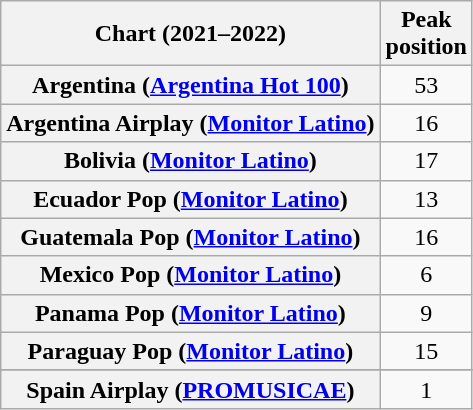<table class="wikitable sortable plainrowheaders" style="text-align:center">
<tr>
<th scope="col">Chart (2021–2022)</th>
<th scope="col">Peak<br> position</th>
</tr>
<tr>
<th scope="row">Argentina (<a href='#'>Argentina Hot 100</a>)</th>
<td>53</td>
</tr>
<tr>
<th scope="row">Argentina Airplay (<a href='#'>Monitor Latino</a>)</th>
<td>16</td>
</tr>
<tr>
<th scope="row">Bolivia (<a href='#'>Monitor Latino</a>)</th>
<td>17</td>
</tr>
<tr>
<th scope="row">Ecuador Pop (<a href='#'>Monitor Latino</a>)</th>
<td>13</td>
</tr>
<tr>
<th scope="row">Guatemala Pop (<a href='#'>Monitor Latino</a>)</th>
<td>16</td>
</tr>
<tr>
<th scope="row">Mexico Pop (<a href='#'>Monitor Latino</a>)</th>
<td>6</td>
</tr>
<tr>
<th scope="row">Panama Pop (<a href='#'>Monitor Latino</a>)</th>
<td>9</td>
</tr>
<tr>
<th scope="row">Paraguay Pop (<a href='#'>Monitor Latino</a>)</th>
<td>15</td>
</tr>
<tr>
</tr>
<tr>
<th scope="row">Spain Airplay (<a href='#'>PROMUSICAE</a>)</th>
<td>1</td>
</tr>
</table>
